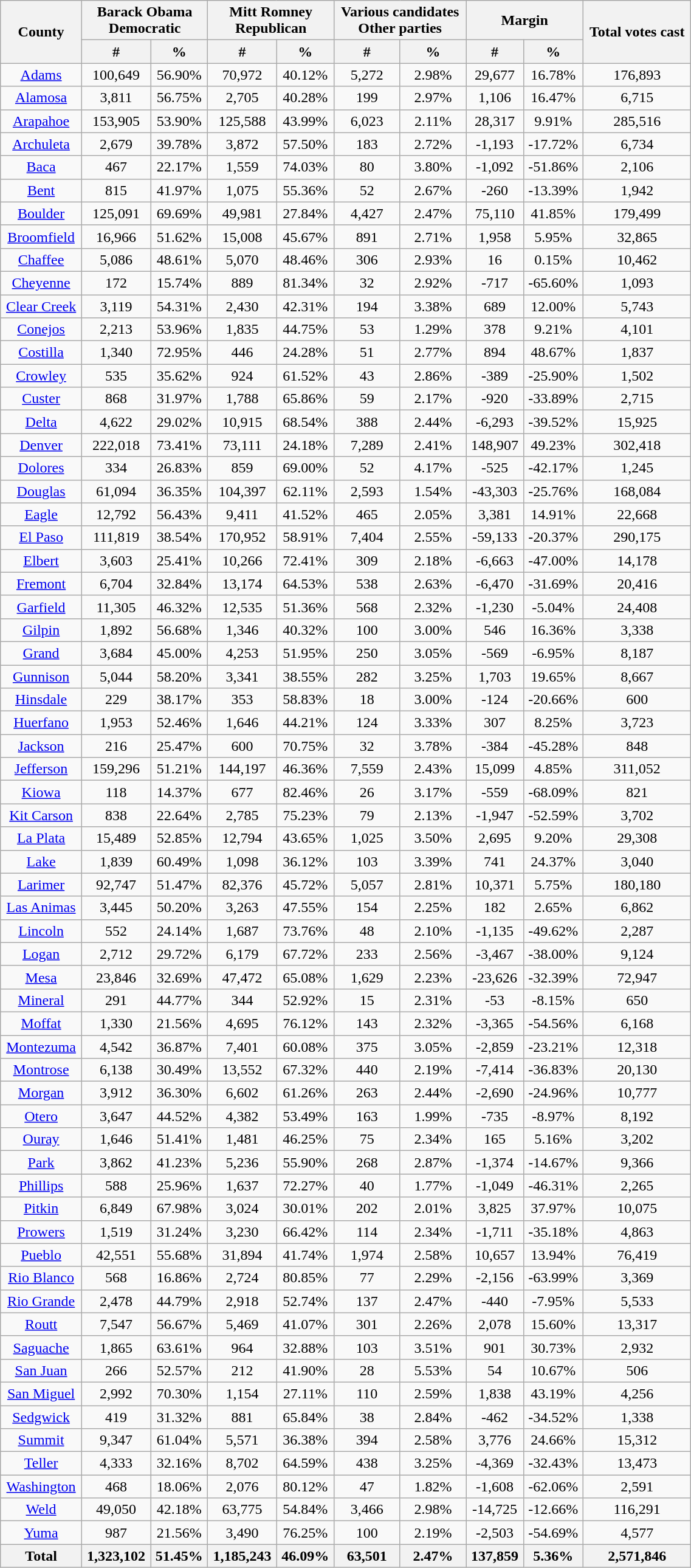<table width="60%"  class="wikitable sortable" style="text-align:center">
<tr>
<th style="text-align:center;" rowspan="2">County</th>
<th style="text-align:center;" colspan="2">Barack Obama<br>Democratic</th>
<th style="text-align:center;" colspan="2">Mitt Romney<br>Republican</th>
<th style="text-align:center;" colspan="2">Various candidates<br>Other parties</th>
<th style="text-align:center;" colspan="2">Margin</th>
<th style="text-align:center;" rowspan="2">Total votes cast</th>
</tr>
<tr>
<th style="text-align:center;" data-sort-type="number">#</th>
<th style="text-align:center;" data-sort-type="number">%</th>
<th style="text-align:center;" data-sort-type="number">#</th>
<th style="text-align:center;" data-sort-type="number">%</th>
<th style="text-align:center;" data-sort-type="number">#</th>
<th style="text-align:center;" data-sort-type="number">%</th>
<th style="text-align:center;" data-sort-type="number">#</th>
<th style="text-align:center;" data-sort-type="number">%</th>
</tr>
<tr style="text-align:center;">
<td><a href='#'>Adams</a></td>
<td>100,649</td>
<td>56.90%</td>
<td>70,972</td>
<td>40.12%</td>
<td>5,272</td>
<td>2.98%</td>
<td>29,677</td>
<td>16.78%</td>
<td>176,893</td>
</tr>
<tr style="text-align:center;">
<td><a href='#'>Alamosa</a></td>
<td>3,811</td>
<td>56.75%</td>
<td>2,705</td>
<td>40.28%</td>
<td>199</td>
<td>2.97%</td>
<td>1,106</td>
<td>16.47%</td>
<td>6,715</td>
</tr>
<tr style="text-align:center;">
<td><a href='#'>Arapahoe</a></td>
<td>153,905</td>
<td>53.90%</td>
<td>125,588</td>
<td>43.99%</td>
<td>6,023</td>
<td>2.11%</td>
<td>28,317</td>
<td>9.91%</td>
<td>285,516</td>
</tr>
<tr style="text-align:center;">
<td><a href='#'>Archuleta</a></td>
<td>2,679</td>
<td>39.78%</td>
<td>3,872</td>
<td>57.50%</td>
<td>183</td>
<td>2.72%</td>
<td>-1,193</td>
<td>-17.72%</td>
<td>6,734</td>
</tr>
<tr style="text-align:center;">
<td><a href='#'>Baca</a></td>
<td>467</td>
<td>22.17%</td>
<td>1,559</td>
<td>74.03%</td>
<td>80</td>
<td>3.80%</td>
<td>-1,092</td>
<td>-51.86%</td>
<td>2,106</td>
</tr>
<tr style="text-align:center;">
<td><a href='#'>Bent</a></td>
<td>815</td>
<td>41.97%</td>
<td>1,075</td>
<td>55.36%</td>
<td>52</td>
<td>2.67%</td>
<td>-260</td>
<td>-13.39%</td>
<td>1,942</td>
</tr>
<tr style="text-align:center;">
<td><a href='#'>Boulder</a></td>
<td>125,091</td>
<td>69.69%</td>
<td>49,981</td>
<td>27.84%</td>
<td>4,427</td>
<td>2.47%</td>
<td>75,110</td>
<td>41.85%</td>
<td>179,499</td>
</tr>
<tr style="text-align:center;">
<td><a href='#'>Broomfield</a></td>
<td>16,966</td>
<td>51.62%</td>
<td>15,008</td>
<td>45.67%</td>
<td>891</td>
<td>2.71%</td>
<td>1,958</td>
<td>5.95%</td>
<td>32,865</td>
</tr>
<tr style="text-align:center;">
<td><a href='#'>Chaffee</a></td>
<td>5,086</td>
<td>48.61%</td>
<td>5,070</td>
<td>48.46%</td>
<td>306</td>
<td>2.93%</td>
<td>16</td>
<td>0.15%</td>
<td>10,462</td>
</tr>
<tr style="text-align:center;">
<td><a href='#'>Cheyenne</a></td>
<td>172</td>
<td>15.74%</td>
<td>889</td>
<td>81.34%</td>
<td>32</td>
<td>2.92%</td>
<td>-717</td>
<td>-65.60%</td>
<td>1,093</td>
</tr>
<tr style="text-align:center;">
<td><a href='#'>Clear Creek</a></td>
<td>3,119</td>
<td>54.31%</td>
<td>2,430</td>
<td>42.31%</td>
<td>194</td>
<td>3.38%</td>
<td>689</td>
<td>12.00%</td>
<td>5,743</td>
</tr>
<tr style="text-align:center;">
<td><a href='#'>Conejos</a></td>
<td>2,213</td>
<td>53.96%</td>
<td>1,835</td>
<td>44.75%</td>
<td>53</td>
<td>1.29%</td>
<td>378</td>
<td>9.21%</td>
<td>4,101</td>
</tr>
<tr style="text-align:center;">
<td><a href='#'>Costilla</a></td>
<td>1,340</td>
<td>72.95%</td>
<td>446</td>
<td>24.28%</td>
<td>51</td>
<td>2.77%</td>
<td>894</td>
<td>48.67%</td>
<td>1,837</td>
</tr>
<tr style="text-align:center;">
<td><a href='#'>Crowley</a></td>
<td>535</td>
<td>35.62%</td>
<td>924</td>
<td>61.52%</td>
<td>43</td>
<td>2.86%</td>
<td>-389</td>
<td>-25.90%</td>
<td>1,502</td>
</tr>
<tr style="text-align:center;">
<td><a href='#'>Custer</a></td>
<td>868</td>
<td>31.97%</td>
<td>1,788</td>
<td>65.86%</td>
<td>59</td>
<td>2.17%</td>
<td>-920</td>
<td>-33.89%</td>
<td>2,715</td>
</tr>
<tr style="text-align:center;">
<td><a href='#'>Delta</a></td>
<td>4,622</td>
<td>29.02%</td>
<td>10,915</td>
<td>68.54%</td>
<td>388</td>
<td>2.44%</td>
<td>-6,293</td>
<td>-39.52%</td>
<td>15,925</td>
</tr>
<tr style="text-align:center;">
<td><a href='#'>Denver</a></td>
<td>222,018</td>
<td>73.41%</td>
<td>73,111</td>
<td>24.18%</td>
<td>7,289</td>
<td>2.41%</td>
<td>148,907</td>
<td>49.23%</td>
<td>302,418</td>
</tr>
<tr style="text-align:center;">
<td><a href='#'>Dolores</a></td>
<td>334</td>
<td>26.83%</td>
<td>859</td>
<td>69.00%</td>
<td>52</td>
<td>4.17%</td>
<td>-525</td>
<td>-42.17%</td>
<td>1,245</td>
</tr>
<tr style="text-align:center;">
<td><a href='#'>Douglas</a></td>
<td>61,094</td>
<td>36.35%</td>
<td>104,397</td>
<td>62.11%</td>
<td>2,593</td>
<td>1.54%</td>
<td>-43,303</td>
<td>-25.76%</td>
<td>168,084</td>
</tr>
<tr style="text-align:center;">
<td><a href='#'>Eagle</a></td>
<td>12,792</td>
<td>56.43%</td>
<td>9,411</td>
<td>41.52%</td>
<td>465</td>
<td>2.05%</td>
<td>3,381</td>
<td>14.91%</td>
<td>22,668</td>
</tr>
<tr style="text-align:center;">
<td><a href='#'>El Paso</a></td>
<td>111,819</td>
<td>38.54%</td>
<td>170,952</td>
<td>58.91%</td>
<td>7,404</td>
<td>2.55%</td>
<td>-59,133</td>
<td>-20.37%</td>
<td>290,175</td>
</tr>
<tr style="text-align:center;">
<td><a href='#'>Elbert</a></td>
<td>3,603</td>
<td>25.41%</td>
<td>10,266</td>
<td>72.41%</td>
<td>309</td>
<td>2.18%</td>
<td>-6,663</td>
<td>-47.00%</td>
<td>14,178</td>
</tr>
<tr style="text-align:center;">
<td><a href='#'>Fremont</a></td>
<td>6,704</td>
<td>32.84%</td>
<td>13,174</td>
<td>64.53%</td>
<td>538</td>
<td>2.63%</td>
<td>-6,470</td>
<td>-31.69%</td>
<td>20,416</td>
</tr>
<tr style="text-align:center;">
<td><a href='#'>Garfield</a></td>
<td>11,305</td>
<td>46.32%</td>
<td>12,535</td>
<td>51.36%</td>
<td>568</td>
<td>2.32%</td>
<td>-1,230</td>
<td>-5.04%</td>
<td>24,408</td>
</tr>
<tr style="text-align:center;">
<td><a href='#'>Gilpin</a></td>
<td>1,892</td>
<td>56.68%</td>
<td>1,346</td>
<td>40.32%</td>
<td>100</td>
<td>3.00%</td>
<td>546</td>
<td>16.36%</td>
<td>3,338</td>
</tr>
<tr style="text-align:center;">
<td><a href='#'>Grand</a></td>
<td>3,684</td>
<td>45.00%</td>
<td>4,253</td>
<td>51.95%</td>
<td>250</td>
<td>3.05%</td>
<td>-569</td>
<td>-6.95%</td>
<td>8,187</td>
</tr>
<tr style="text-align:center;">
<td><a href='#'>Gunnison</a></td>
<td>5,044</td>
<td>58.20%</td>
<td>3,341</td>
<td>38.55%</td>
<td>282</td>
<td>3.25%</td>
<td>1,703</td>
<td>19.65%</td>
<td>8,667</td>
</tr>
<tr style="text-align:center;">
<td><a href='#'>Hinsdale</a></td>
<td>229</td>
<td>38.17%</td>
<td>353</td>
<td>58.83%</td>
<td>18</td>
<td>3.00%</td>
<td>-124</td>
<td>-20.66%</td>
<td>600</td>
</tr>
<tr style="text-align:center;">
<td><a href='#'>Huerfano</a></td>
<td>1,953</td>
<td>52.46%</td>
<td>1,646</td>
<td>44.21%</td>
<td>124</td>
<td>3.33%</td>
<td>307</td>
<td>8.25%</td>
<td>3,723</td>
</tr>
<tr style="text-align:center;">
<td><a href='#'>Jackson</a></td>
<td>216</td>
<td>25.47%</td>
<td>600</td>
<td>70.75%</td>
<td>32</td>
<td>3.78%</td>
<td>-384</td>
<td>-45.28%</td>
<td>848</td>
</tr>
<tr style="text-align:center;">
<td><a href='#'>Jefferson</a></td>
<td>159,296</td>
<td>51.21%</td>
<td>144,197</td>
<td>46.36%</td>
<td>7,559</td>
<td>2.43%</td>
<td>15,099</td>
<td>4.85%</td>
<td>311,052</td>
</tr>
<tr style="text-align:center;">
<td><a href='#'>Kiowa</a></td>
<td>118</td>
<td>14.37%</td>
<td>677</td>
<td>82.46%</td>
<td>26</td>
<td>3.17%</td>
<td>-559</td>
<td>-68.09%</td>
<td>821</td>
</tr>
<tr style="text-align:center;">
<td><a href='#'>Kit Carson</a></td>
<td>838</td>
<td>22.64%</td>
<td>2,785</td>
<td>75.23%</td>
<td>79</td>
<td>2.13%</td>
<td>-1,947</td>
<td>-52.59%</td>
<td>3,702</td>
</tr>
<tr style="text-align:center;">
<td><a href='#'>La Plata</a></td>
<td>15,489</td>
<td>52.85%</td>
<td>12,794</td>
<td>43.65%</td>
<td>1,025</td>
<td>3.50%</td>
<td>2,695</td>
<td>9.20%</td>
<td>29,308</td>
</tr>
<tr style="text-align:center;">
<td><a href='#'>Lake</a></td>
<td>1,839</td>
<td>60.49%</td>
<td>1,098</td>
<td>36.12%</td>
<td>103</td>
<td>3.39%</td>
<td>741</td>
<td>24.37%</td>
<td>3,040</td>
</tr>
<tr style="text-align:center;">
<td><a href='#'>Larimer</a></td>
<td>92,747</td>
<td>51.47%</td>
<td>82,376</td>
<td>45.72%</td>
<td>5,057</td>
<td>2.81%</td>
<td>10,371</td>
<td>5.75%</td>
<td>180,180</td>
</tr>
<tr style="text-align:center;">
<td><a href='#'>Las Animas</a></td>
<td>3,445</td>
<td>50.20%</td>
<td>3,263</td>
<td>47.55%</td>
<td>154</td>
<td>2.25%</td>
<td>182</td>
<td>2.65%</td>
<td>6,862</td>
</tr>
<tr style="text-align:center;">
<td><a href='#'>Lincoln</a></td>
<td>552</td>
<td>24.14%</td>
<td>1,687</td>
<td>73.76%</td>
<td>48</td>
<td>2.10%</td>
<td>-1,135</td>
<td>-49.62%</td>
<td>2,287</td>
</tr>
<tr style="text-align:center;">
<td><a href='#'>Logan</a></td>
<td>2,712</td>
<td>29.72%</td>
<td>6,179</td>
<td>67.72%</td>
<td>233</td>
<td>2.56%</td>
<td>-3,467</td>
<td>-38.00%</td>
<td>9,124</td>
</tr>
<tr style="text-align:center;">
<td><a href='#'>Mesa</a></td>
<td>23,846</td>
<td>32.69%</td>
<td>47,472</td>
<td>65.08%</td>
<td>1,629</td>
<td>2.23%</td>
<td>-23,626</td>
<td>-32.39%</td>
<td>72,947</td>
</tr>
<tr style="text-align:center;">
<td><a href='#'>Mineral</a></td>
<td>291</td>
<td>44.77%</td>
<td>344</td>
<td>52.92%</td>
<td>15</td>
<td>2.31%</td>
<td>-53</td>
<td>-8.15%</td>
<td>650</td>
</tr>
<tr style="text-align:center;">
<td><a href='#'>Moffat</a></td>
<td>1,330</td>
<td>21.56%</td>
<td>4,695</td>
<td>76.12%</td>
<td>143</td>
<td>2.32%</td>
<td>-3,365</td>
<td>-54.56%</td>
<td>6,168</td>
</tr>
<tr style="text-align:center;">
<td><a href='#'>Montezuma</a></td>
<td>4,542</td>
<td>36.87%</td>
<td>7,401</td>
<td>60.08%</td>
<td>375</td>
<td>3.05%</td>
<td>-2,859</td>
<td>-23.21%</td>
<td>12,318</td>
</tr>
<tr style="text-align:center;">
<td><a href='#'>Montrose</a></td>
<td>6,138</td>
<td>30.49%</td>
<td>13,552</td>
<td>67.32%</td>
<td>440</td>
<td>2.19%</td>
<td>-7,414</td>
<td>-36.83%</td>
<td>20,130</td>
</tr>
<tr style="text-align:center;">
<td><a href='#'>Morgan</a></td>
<td>3,912</td>
<td>36.30%</td>
<td>6,602</td>
<td>61.26%</td>
<td>263</td>
<td>2.44%</td>
<td>-2,690</td>
<td>-24.96%</td>
<td>10,777</td>
</tr>
<tr style="text-align:center;">
<td><a href='#'>Otero</a></td>
<td>3,647</td>
<td>44.52%</td>
<td>4,382</td>
<td>53.49%</td>
<td>163</td>
<td>1.99%</td>
<td>-735</td>
<td>-8.97%</td>
<td>8,192</td>
</tr>
<tr style="text-align:center;">
<td><a href='#'>Ouray</a></td>
<td>1,646</td>
<td>51.41%</td>
<td>1,481</td>
<td>46.25%</td>
<td>75</td>
<td>2.34%</td>
<td>165</td>
<td>5.16%</td>
<td>3,202</td>
</tr>
<tr style="text-align:center;">
<td><a href='#'>Park</a></td>
<td>3,862</td>
<td>41.23%</td>
<td>5,236</td>
<td>55.90%</td>
<td>268</td>
<td>2.87%</td>
<td>-1,374</td>
<td>-14.67%</td>
<td>9,366</td>
</tr>
<tr style="text-align:center;">
<td><a href='#'>Phillips</a></td>
<td>588</td>
<td>25.96%</td>
<td>1,637</td>
<td>72.27%</td>
<td>40</td>
<td>1.77%</td>
<td>-1,049</td>
<td>-46.31%</td>
<td>2,265</td>
</tr>
<tr style="text-align:center;">
<td><a href='#'>Pitkin</a></td>
<td>6,849</td>
<td>67.98%</td>
<td>3,024</td>
<td>30.01%</td>
<td>202</td>
<td>2.01%</td>
<td>3,825</td>
<td>37.97%</td>
<td>10,075</td>
</tr>
<tr style="text-align:center;">
<td><a href='#'>Prowers</a></td>
<td>1,519</td>
<td>31.24%</td>
<td>3,230</td>
<td>66.42%</td>
<td>114</td>
<td>2.34%</td>
<td>-1,711</td>
<td>-35.18%</td>
<td>4,863</td>
</tr>
<tr style="text-align:center;">
<td><a href='#'>Pueblo</a></td>
<td>42,551</td>
<td>55.68%</td>
<td>31,894</td>
<td>41.74%</td>
<td>1,974</td>
<td>2.58%</td>
<td>10,657</td>
<td>13.94%</td>
<td>76,419</td>
</tr>
<tr style="text-align:center;">
<td><a href='#'>Rio Blanco</a></td>
<td>568</td>
<td>16.86%</td>
<td>2,724</td>
<td>80.85%</td>
<td>77</td>
<td>2.29%</td>
<td>-2,156</td>
<td>-63.99%</td>
<td>3,369</td>
</tr>
<tr style="text-align:center;">
<td><a href='#'>Rio Grande</a></td>
<td>2,478</td>
<td>44.79%</td>
<td>2,918</td>
<td>52.74%</td>
<td>137</td>
<td>2.47%</td>
<td>-440</td>
<td>-7.95%</td>
<td>5,533</td>
</tr>
<tr style="text-align:center;">
<td><a href='#'>Routt</a></td>
<td>7,547</td>
<td>56.67%</td>
<td>5,469</td>
<td>41.07%</td>
<td>301</td>
<td>2.26%</td>
<td>2,078</td>
<td>15.60%</td>
<td>13,317</td>
</tr>
<tr style="text-align:center;">
<td><a href='#'>Saguache</a></td>
<td>1,865</td>
<td>63.61%</td>
<td>964</td>
<td>32.88%</td>
<td>103</td>
<td>3.51%</td>
<td>901</td>
<td>30.73%</td>
<td>2,932</td>
</tr>
<tr style="text-align:center;">
<td><a href='#'>San Juan</a></td>
<td>266</td>
<td>52.57%</td>
<td>212</td>
<td>41.90%</td>
<td>28</td>
<td>5.53%</td>
<td>54</td>
<td>10.67%</td>
<td>506</td>
</tr>
<tr style="text-align:center;">
<td><a href='#'>San Miguel</a></td>
<td>2,992</td>
<td>70.30%</td>
<td>1,154</td>
<td>27.11%</td>
<td>110</td>
<td>2.59%</td>
<td>1,838</td>
<td>43.19%</td>
<td>4,256</td>
</tr>
<tr style="text-align:center;">
<td><a href='#'>Sedgwick</a></td>
<td>419</td>
<td>31.32%</td>
<td>881</td>
<td>65.84%</td>
<td>38</td>
<td>2.84%</td>
<td>-462</td>
<td>-34.52%</td>
<td>1,338</td>
</tr>
<tr style="text-align:center;">
<td><a href='#'>Summit</a></td>
<td>9,347</td>
<td>61.04%</td>
<td>5,571</td>
<td>36.38%</td>
<td>394</td>
<td>2.58%</td>
<td>3,776</td>
<td>24.66%</td>
<td>15,312</td>
</tr>
<tr style="text-align:center;">
<td><a href='#'>Teller</a></td>
<td>4,333</td>
<td>32.16%</td>
<td>8,702</td>
<td>64.59%</td>
<td>438</td>
<td>3.25%</td>
<td>-4,369</td>
<td>-32.43%</td>
<td>13,473</td>
</tr>
<tr style="text-align:center;">
<td><a href='#'>Washington</a></td>
<td>468</td>
<td>18.06%</td>
<td>2,076</td>
<td>80.12%</td>
<td>47</td>
<td>1.82%</td>
<td>-1,608</td>
<td>-62.06%</td>
<td>2,591</td>
</tr>
<tr style="text-align:center;">
<td><a href='#'>Weld</a></td>
<td>49,050</td>
<td>42.18%</td>
<td>63,775</td>
<td>54.84%</td>
<td>3,466</td>
<td>2.98%</td>
<td>-14,725</td>
<td>-12.66%</td>
<td>116,291</td>
</tr>
<tr style="text-align:center;">
<td><a href='#'>Yuma</a></td>
<td>987</td>
<td>21.56%</td>
<td>3,490</td>
<td>76.25%</td>
<td>100</td>
<td>2.19%</td>
<td>-2,503</td>
<td>-54.69%</td>
<td>4,577</td>
</tr>
<tr>
<th>Total</th>
<th>1,323,102</th>
<th>51.45%</th>
<th>1,185,243</th>
<th>46.09%</th>
<th>63,501</th>
<th>2.47%</th>
<th>137,859</th>
<th>5.36%</th>
<th>2,571,846</th>
</tr>
</table>
